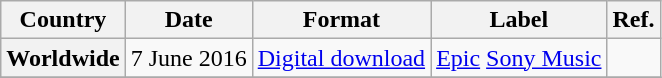<table class="wikitable plainrowheaders">
<tr>
<th scope="col">Country</th>
<th scope="col">Date</th>
<th scope="col">Format</th>
<th scope="col">Label</th>
<th scope="col">Ref.</th>
</tr>
<tr>
<th scope="row">Worldwide</th>
<td rowspan="1">7 June 2016</td>
<td rowspan="1"><a href='#'>Digital download</a></td>
<td rowspan="1"><a href='#'>Epic</a> <a href='#'>Sony Music</a></td>
<td></td>
</tr>
<tr>
</tr>
</table>
